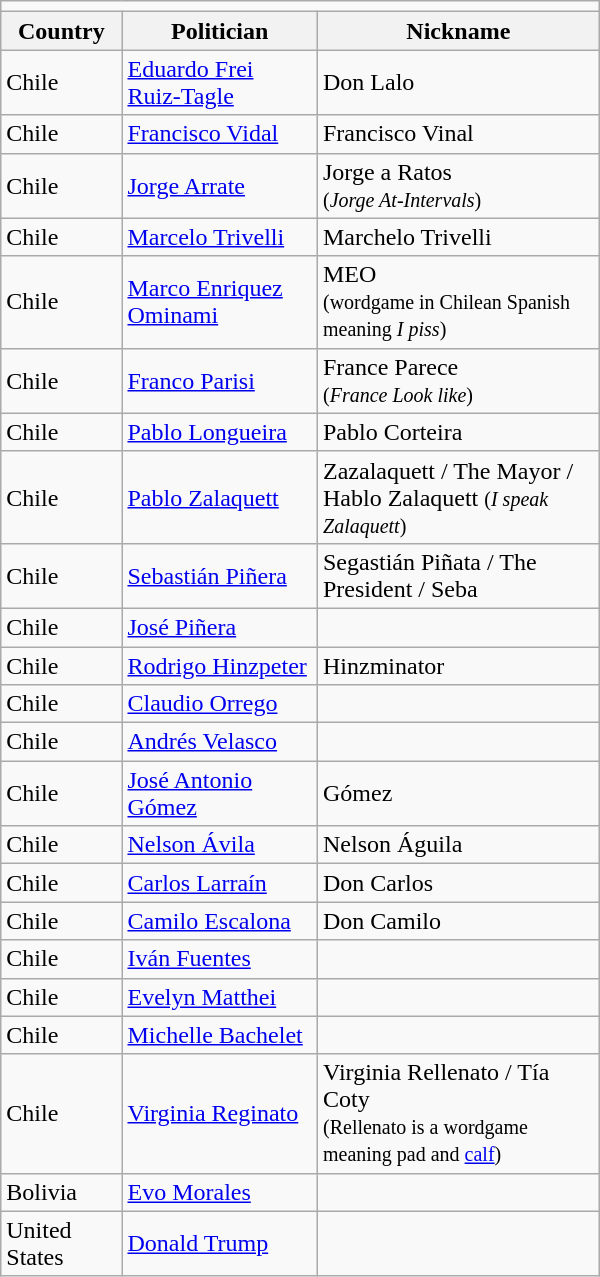<table class=wikitable width=400px>
<tr>
<td colspan=3></td>
</tr>
<tr>
<th>Country</th>
<th>Politician</th>
<th>Nickname</th>
</tr>
<tr>
<td>Chile</td>
<td><a href='#'>Eduardo Frei Ruiz-Tagle</a></td>
<td>Don Lalo</td>
</tr>
<tr>
<td>Chile</td>
<td><a href='#'>Francisco Vidal</a></td>
<td>Francisco Vinal</td>
</tr>
<tr>
<td>Chile</td>
<td><a href='#'>Jorge Arrate</a></td>
<td>Jorge a Ratos <br><small>(<em>Jorge At-Intervals</em>)</small></td>
</tr>
<tr>
<td>Chile</td>
<td><a href='#'>Marcelo Trivelli</a></td>
<td>Marchelo Trivelli</td>
</tr>
<tr>
<td>Chile</td>
<td><a href='#'>Marco Enriquez Ominami</a></td>
<td>MEO <br><small>(wordgame in Chilean Spanish meaning <em>I piss</em>)</small></td>
</tr>
<tr>
<td>Chile</td>
<td><a href='#'>Franco Parisi</a></td>
<td>France Parece <br><small>(<em>France Look like</em>)</small></td>
</tr>
<tr>
<td>Chile</td>
<td><a href='#'>Pablo Longueira</a></td>
<td>Pablo Corteira</td>
</tr>
<tr>
<td>Chile</td>
<td><a href='#'>Pablo Zalaquett</a></td>
<td>Zazalaquett / The Mayor /<br>Hablo Zalaquett <small>(<em>I speak Zalaquett</em>)</small></td>
</tr>
<tr>
<td>Chile</td>
<td><a href='#'>Sebastián Piñera</a></td>
<td>Segastián Piñata / The President / Seba</td>
</tr>
<tr>
<td>Chile</td>
<td><a href='#'>José Piñera</a></td>
<td></td>
</tr>
<tr>
<td>Chile</td>
<td><a href='#'>Rodrigo Hinzpeter</a></td>
<td>Hinzminator</td>
</tr>
<tr>
<td>Chile</td>
<td><a href='#'>Claudio Orrego</a></td>
<td></td>
</tr>
<tr>
<td>Chile</td>
<td><a href='#'>Andrés Velasco</a></td>
<td></td>
</tr>
<tr>
<td>Chile</td>
<td><a href='#'>José Antonio Gómez</a></td>
<td>Gómez</td>
</tr>
<tr>
<td>Chile</td>
<td><a href='#'>Nelson Ávila</a></td>
<td>Nelson Águila</td>
</tr>
<tr>
<td>Chile</td>
<td><a href='#'>Carlos Larraín</a></td>
<td>Don Carlos</td>
</tr>
<tr>
<td>Chile</td>
<td><a href='#'>Camilo Escalona</a></td>
<td>Don Camilo</td>
</tr>
<tr>
<td>Chile</td>
<td><a href='#'>Iván Fuentes</a></td>
<td></td>
</tr>
<tr>
<td>Chile</td>
<td><a href='#'>Evelyn Matthei</a></td>
<td></td>
</tr>
<tr>
<td>Chile</td>
<td><a href='#'>Michelle Bachelet</a></td>
<td></td>
</tr>
<tr>
<td>Chile</td>
<td><a href='#'>Virginia Reginato</a></td>
<td>Virginia Rellenato / Tía Coty <br><small>(Rellenato is a wordgame meaning pad and <a href='#'>calf</a>)</small></td>
</tr>
<tr>
<td>Bolivia</td>
<td><a href='#'>Evo Morales</a></td>
<td></td>
</tr>
<tr>
<td>United States</td>
<td><a href='#'>Donald Trump</a></td>
<td></td>
</tr>
</table>
